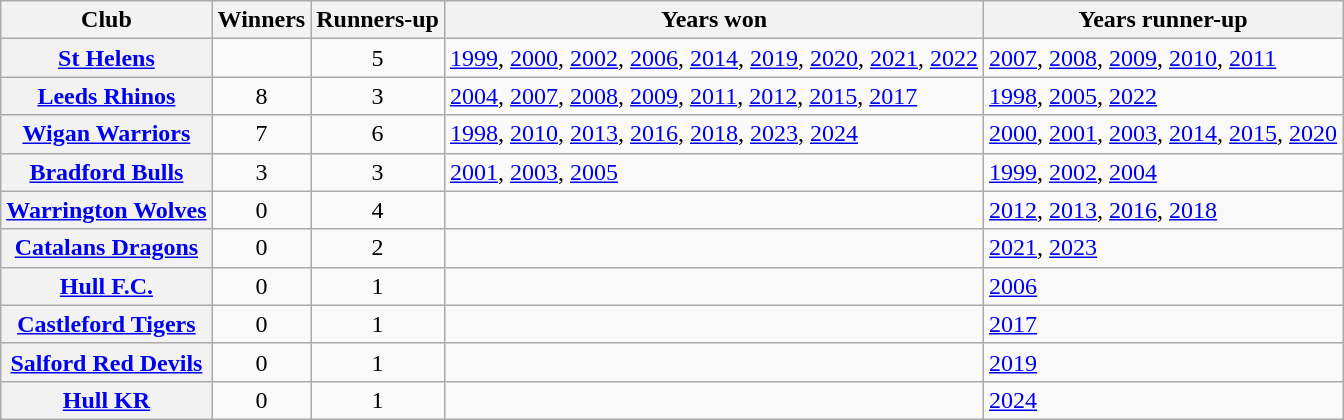<table class="wikitable plainrowheaders sortable">
<tr>
<th scope=col>Club</th>
<th scope=col>Winners</th>
<th scope=col>Runners-up</th>
<th scope=col>Years won</th>
<th scope=col>Years runner-up</th>
</tr>
<tr>
<th scope=row> <a href='#'>St Helens</a></th>
<td style="text-align:center;"></td>
<td style="text-align:center;">5</td>
<td><a href='#'>1999</a>, <a href='#'>2000</a>, <a href='#'>2002</a>, <a href='#'>2006</a>, <a href='#'>2014</a>, <a href='#'>2019</a>, <a href='#'>2020</a>, <a href='#'>2021</a>, <a href='#'>2022</a></td>
<td><a href='#'>2007</a>, <a href='#'>2008</a>, <a href='#'>2009</a>, <a href='#'>2010</a>, <a href='#'>2011</a></td>
</tr>
<tr>
<th scope=row> <a href='#'>Leeds Rhinos</a></th>
<td style="text-align:center;">8</td>
<td style="text-align:center;">3</td>
<td><a href='#'>2004</a>, <a href='#'>2007</a>, <a href='#'>2008</a>, <a href='#'>2009</a>, <a href='#'>2011</a>, <a href='#'>2012</a>, <a href='#'>2015</a>, <a href='#'>2017</a></td>
<td><a href='#'>1998</a>, <a href='#'>2005</a>, <a href='#'>2022</a></td>
</tr>
<tr>
<th scope=row> <a href='#'>Wigan Warriors</a></th>
<td style="text-align:center;">7</td>
<td style="text-align:center;">6</td>
<td><a href='#'>1998</a>, <a href='#'>2010</a>, <a href='#'>2013</a>, <a href='#'>2016</a>, <a href='#'>2018</a>, <a href='#'>2023</a>,  <a href='#'>2024</a></td>
<td><a href='#'>2000</a>, <a href='#'>2001</a>, <a href='#'>2003</a>, <a href='#'>2014</a>, <a href='#'>2015</a>, <a href='#'>2020</a></td>
</tr>
<tr>
<th scope=row> <a href='#'>Bradford Bulls</a></th>
<td style="text-align:center;">3</td>
<td style="text-align:center;">3</td>
<td><a href='#'>2001</a>, <a href='#'>2003</a>, <a href='#'>2005</a></td>
<td><a href='#'>1999</a>, <a href='#'>2002</a>, <a href='#'>2004</a></td>
</tr>
<tr>
<th scope=row> <a href='#'>Warrington Wolves</a></th>
<td style="text-align:center;">0</td>
<td style="text-align:center;">4</td>
<td></td>
<td><a href='#'>2012</a>, <a href='#'>2013</a>, <a href='#'>2016</a>, <a href='#'>2018</a></td>
</tr>
<tr>
<th scope=row> <a href='#'>Catalans Dragons</a></th>
<td style="text-align:center;">0</td>
<td style="text-align:center;">2</td>
<td></td>
<td><a href='#'>2021</a>, <a href='#'>2023</a></td>
</tr>
<tr>
<th scope=row> <a href='#'>Hull F.C.</a></th>
<td style="text-align:center;">0</td>
<td style="text-align:center;">1</td>
<td></td>
<td><a href='#'>2006</a></td>
</tr>
<tr>
<th scope=row> <a href='#'>Castleford Tigers</a></th>
<td style="text-align:center;">0</td>
<td style="text-align:center;">1</td>
<td></td>
<td><a href='#'>2017</a></td>
</tr>
<tr>
<th scope=row> <a href='#'>Salford Red Devils</a></th>
<td style="text-align:center;">0</td>
<td style="text-align:center;">1</td>
<td></td>
<td><a href='#'>2019</a></td>
</tr>
<tr>
<th scope=row> <a href='#'>Hull KR</a></th>
<td style="text-align:center;">0</td>
<td style="text-align:center;">1</td>
<td></td>
<td><a href='#'>2024</a></td>
</tr>
</table>
